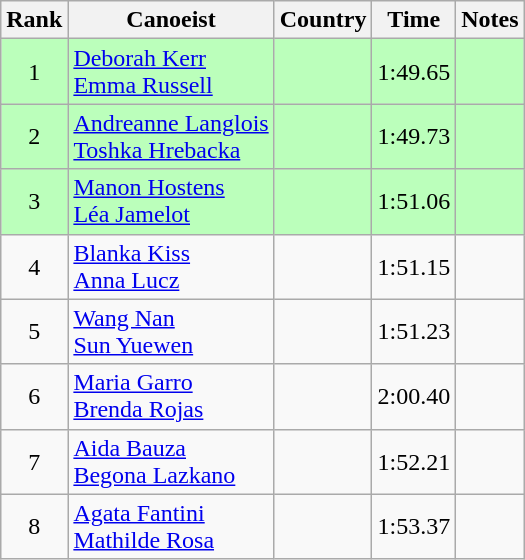<table class="wikitable" style="text-align:center">
<tr>
<th>Rank</th>
<th>Canoeist</th>
<th>Country</th>
<th>Time</th>
<th>Notes</th>
</tr>
<tr bgcolor=bbffbb>
<td>1</td>
<td align="left"><a href='#'>Deborah Kerr</a><br><a href='#'>Emma Russell</a></td>
<td align="left"></td>
<td>1:49.65</td>
<td></td>
</tr>
<tr bgcolor=bbffbb>
<td>2</td>
<td align="left"><a href='#'>Andreanne Langlois</a><br><a href='#'>Toshka Hrebacka</a></td>
<td align="left"></td>
<td>1:49.73</td>
<td></td>
</tr>
<tr bgcolor=bbffbb>
<td>3</td>
<td align="left"><a href='#'>Manon Hostens</a><br><a href='#'>Léa Jamelot</a></td>
<td align="left"></td>
<td>1:51.06</td>
<td></td>
</tr>
<tr>
<td>4</td>
<td align="left"><a href='#'>Blanka Kiss</a><br><a href='#'>Anna Lucz</a></td>
<td align="left"></td>
<td>1:51.15</td>
<td></td>
</tr>
<tr>
<td>5</td>
<td align="left"><a href='#'>Wang Nan</a><br><a href='#'>Sun Yuewen</a></td>
<td align="left"></td>
<td>1:51.23</td>
<td></td>
</tr>
<tr>
<td>6</td>
<td align="left"><a href='#'>Maria Garro</a><br><a href='#'>Brenda Rojas</a></td>
<td align="left"></td>
<td>2:00.40</td>
<td></td>
</tr>
<tr>
<td>7</td>
<td align="left"><a href='#'>Aida Bauza</a><br><a href='#'>Begona Lazkano</a></td>
<td align="left"></td>
<td>1:52.21</td>
<td></td>
</tr>
<tr>
<td>8</td>
<td align="left"><a href='#'>Agata Fantini</a><br><a href='#'>Mathilde Rosa</a></td>
<td align="left"></td>
<td>1:53.37</td>
<td></td>
</tr>
</table>
